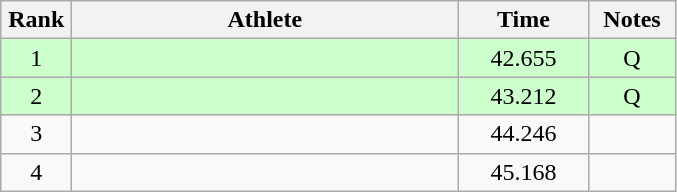<table class=wikitable style="text-align:center">
<tr>
<th width=40>Rank</th>
<th width=250>Athlete</th>
<th width=80>Time</th>
<th width=50>Notes</th>
</tr>
<tr bgcolor="ccffcc">
<td>1</td>
<td align=left></td>
<td>42.655</td>
<td>Q</td>
</tr>
<tr bgcolor="ccffcc">
<td>2</td>
<td align=left></td>
<td>43.212</td>
<td>Q</td>
</tr>
<tr>
<td>3</td>
<td align=left></td>
<td>44.246</td>
<td></td>
</tr>
<tr>
<td>4</td>
<td align=left></td>
<td>45.168</td>
<td></td>
</tr>
</table>
